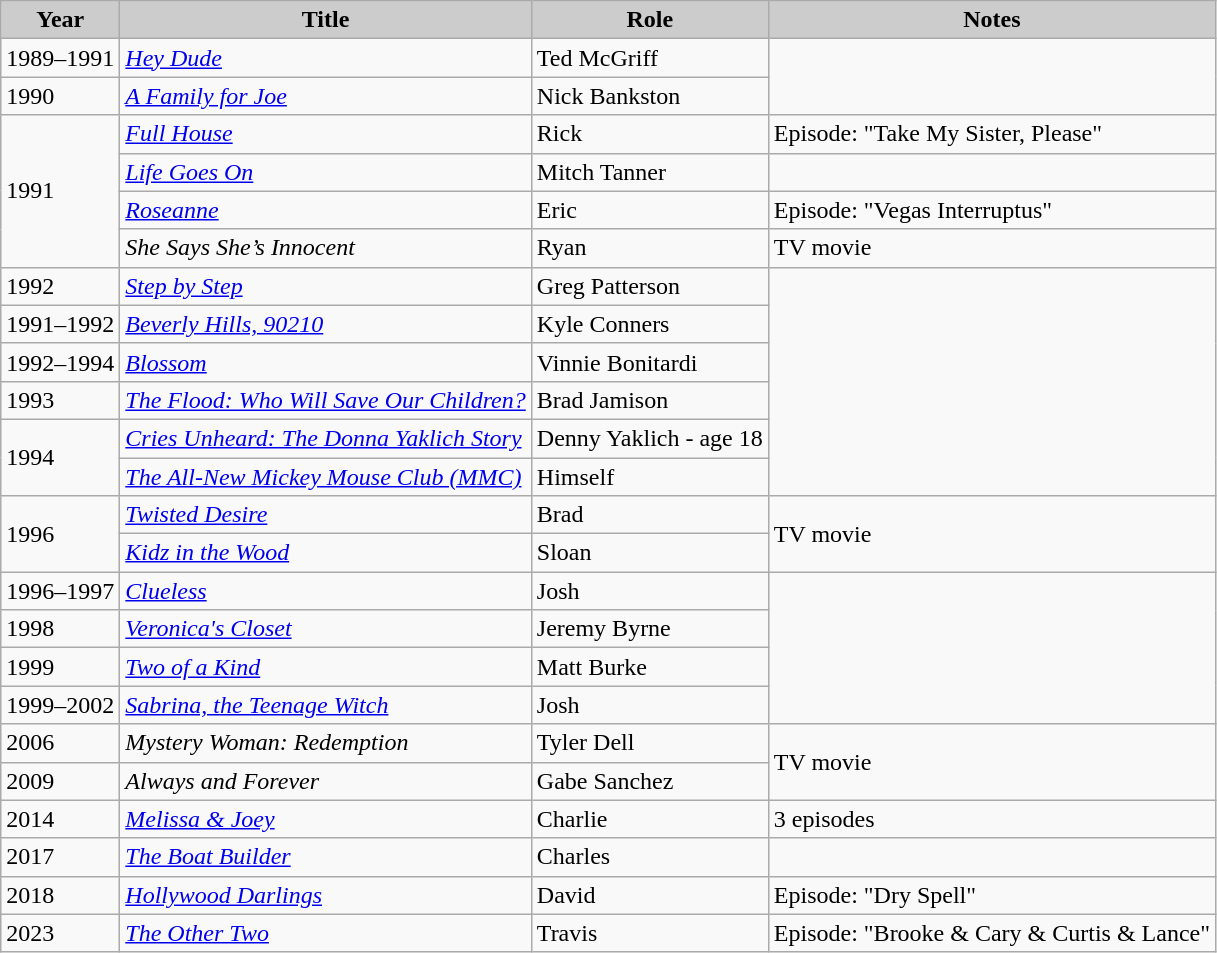<table class="wikitable">
<tr>
<th style="background: #CCCCCC;">Year</th>
<th style="background: #CCCCCC;">Title</th>
<th style="background: #CCCCCC;">Role</th>
<th style="background: #CCCCCC;">Notes</th>
</tr>
<tr>
<td>1989–1991</td>
<td><em><a href='#'>Hey Dude</a></em></td>
<td>Ted McGriff</td>
</tr>
<tr>
<td>1990</td>
<td><em><a href='#'>A Family for Joe</a></em></td>
<td>Nick Bankston</td>
</tr>
<tr>
<td rowspan=4>1991</td>
<td><em><a href='#'>Full House</a></em></td>
<td>Rick</td>
<td>Episode: "Take My Sister, Please"</td>
</tr>
<tr>
<td><em><a href='#'>Life Goes On</a></em></td>
<td>Mitch Tanner</td>
</tr>
<tr>
<td><em><a href='#'>Roseanne</a></em></td>
<td>Eric</td>
<td>Episode: "Vegas Interruptus"</td>
</tr>
<tr>
<td><em>She Says She’s Innocent</em></td>
<td>Ryan</td>
<td>TV movie</td>
</tr>
<tr>
<td>1992</td>
<td><em><a href='#'>Step by Step</a></em></td>
<td>Greg Patterson</td>
</tr>
<tr>
<td>1991–1992</td>
<td><em><a href='#'>Beverly Hills, 90210</a></em></td>
<td>Kyle Conners</td>
</tr>
<tr>
<td>1992–1994</td>
<td><em><a href='#'>Blossom</a></em></td>
<td>Vinnie Bonitardi</td>
</tr>
<tr>
<td>1993</td>
<td><em><a href='#'>The Flood: Who Will Save Our Children?</a></em></td>
<td>Brad Jamison</td>
</tr>
<tr>
<td rowspan=2>1994</td>
<td><em><a href='#'>Cries Unheard: The Donna Yaklich Story</a></em></td>
<td>Denny Yaklich - age 18</td>
</tr>
<tr>
<td><em><a href='#'>The All-New Mickey Mouse Club (MMC)</a></em></td>
<td>Himself</td>
</tr>
<tr>
<td rowspan=2>1996</td>
<td><em><a href='#'>Twisted Desire</a></em></td>
<td>Brad</td>
<td rowspan=2>TV movie</td>
</tr>
<tr>
<td><em><a href='#'>Kidz in the Wood</a></em></td>
<td>Sloan</td>
</tr>
<tr>
<td>1996–1997</td>
<td><em><a href='#'>Clueless</a></em></td>
<td>Josh</td>
</tr>
<tr>
<td>1998</td>
<td><em><a href='#'>Veronica's Closet</a></em></td>
<td>Jeremy Byrne</td>
</tr>
<tr>
<td>1999</td>
<td><em><a href='#'>Two of a Kind</a></em></td>
<td>Matt Burke</td>
</tr>
<tr>
<td>1999–2002</td>
<td><em><a href='#'>Sabrina, the Teenage Witch</a></em></td>
<td>Josh</td>
</tr>
<tr>
<td>2006</td>
<td><em>Mystery Woman: Redemption</em></td>
<td>Tyler Dell</td>
<td rowspan=2>TV movie</td>
</tr>
<tr>
<td>2009</td>
<td><em>Always and Forever</em></td>
<td>Gabe Sanchez</td>
</tr>
<tr>
<td>2014</td>
<td><em><a href='#'>Melissa & Joey</a></em></td>
<td>Charlie</td>
<td>3 episodes</td>
</tr>
<tr>
<td>2017</td>
<td><em><a href='#'>The Boat Builder</a></em></td>
<td>Charles</td>
</tr>
<tr>
<td>2018</td>
<td><em><a href='#'>Hollywood Darlings</a></em></td>
<td>David</td>
<td>Episode: "Dry Spell"</td>
</tr>
<tr>
<td>2023</td>
<td><em><a href='#'>The Other Two</a></em></td>
<td>Travis</td>
<td>Episode: "Brooke & Cary & Curtis & Lance"</td>
</tr>
</table>
